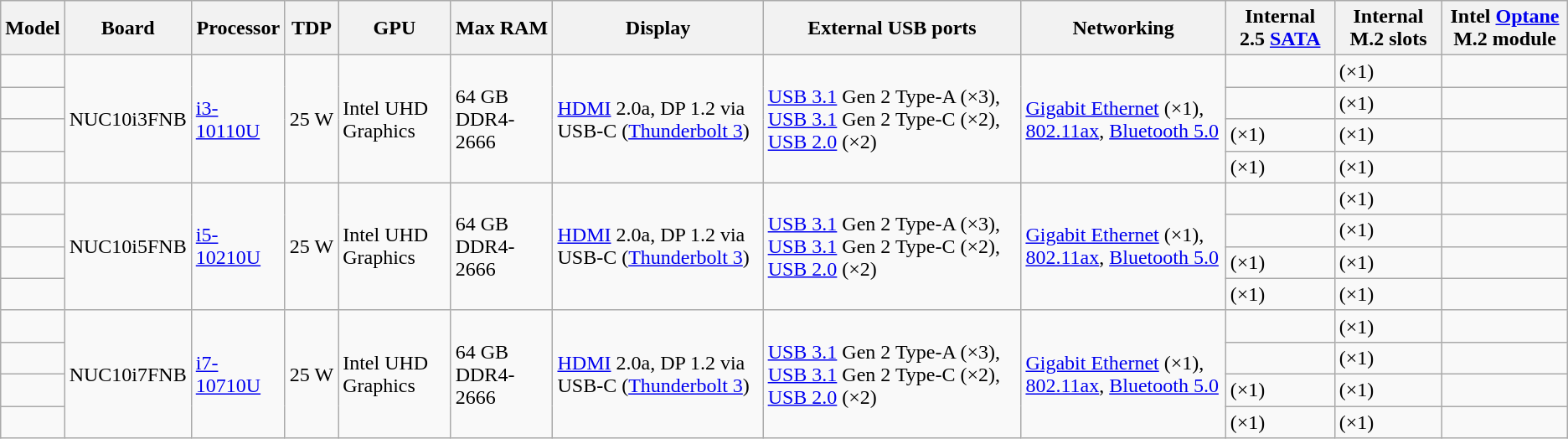<table class="wikitable">
<tr>
<th>Model</th>
<th>Board</th>
<th>Processor</th>
<th>TDP</th>
<th>GPU</th>
<th>Max RAM</th>
<th>Display</th>
<th>External USB ports</th>
<th>Networking</th>
<th>Internal 2.5 <a href='#'>SATA</a></th>
<th>Internal M.2 slots</th>
<th>Intel <a href='#'>Optane</a> M.2 module</th>
</tr>
<tr>
<td></td>
<td rowspan="4">NUC10i3FNB</td>
<td rowspan="4"><a href='#'>i3-10110U</a></td>
<td rowspan="4">25 W</td>
<td rowspan="4">Intel UHD Graphics</td>
<td rowspan="4">64 GB DDR4-2666</td>
<td rowspan="4"><a href='#'>HDMI</a> 2.0a, DP 1.2 via USB-C (<a href='#'>Thunderbolt 3</a>)</td>
<td rowspan="4"><a href='#'>USB 3.1</a> Gen 2 Type-A (×3), <a href='#'>USB 3.1</a> Gen 2 Type-C (×2), <a href='#'>USB 2.0</a> (×2)</td>
<td rowspan="4"><a href='#'>Gigabit Ethernet</a> (×1), <a href='#'>802.11ax</a>, <a href='#'>Bluetooth 5.0</a></td>
<td></td>
<td> (×1)</td>
<td></td>
</tr>
<tr>
<td></td>
<td></td>
<td> (×1)</td>
<td></td>
</tr>
<tr>
<td></td>
<td> (×1)</td>
<td> (×1)</td>
<td></td>
</tr>
<tr>
<td></td>
<td> (×1)</td>
<td> (×1)</td>
<td></td>
</tr>
<tr>
<td></td>
<td rowspan="4">NUC10i5FNB</td>
<td rowspan="4"><a href='#'>i5-10210U</a></td>
<td rowspan="4">25 W</td>
<td rowspan="4">Intel UHD Graphics</td>
<td rowspan="4">64 GB DDR4-2666</td>
<td rowspan="4"><a href='#'>HDMI</a> 2.0a, DP 1.2 via USB-C (<a href='#'>Thunderbolt 3</a>)</td>
<td rowspan="4"><a href='#'>USB 3.1</a> Gen 2 Type-A (×3), <a href='#'>USB 3.1</a> Gen 2 Type-C (×2), <a href='#'>USB 2.0</a> (×2)</td>
<td rowspan="4"><a href='#'>Gigabit Ethernet</a> (×1), <a href='#'>802.11ax</a>, <a href='#'>Bluetooth 5.0</a></td>
<td></td>
<td> (×1)</td>
<td></td>
</tr>
<tr>
<td></td>
<td></td>
<td> (×1)</td>
<td></td>
</tr>
<tr>
<td></td>
<td> (×1)</td>
<td> (×1)</td>
<td></td>
</tr>
<tr>
<td></td>
<td> (×1)</td>
<td> (×1)</td>
<td></td>
</tr>
<tr>
<td></td>
<td rowspan="4">NUC10i7FNB</td>
<td rowspan="4"><a href='#'>i7-10710U</a></td>
<td rowspan="4">25 W</td>
<td rowspan="4">Intel UHD Graphics</td>
<td rowspan="4">64 GB DDR4-2666</td>
<td rowspan="4"><a href='#'>HDMI</a> 2.0a, DP 1.2 via USB-C (<a href='#'>Thunderbolt 3</a>)</td>
<td rowspan="4"><a href='#'>USB 3.1</a> Gen 2 Type-A (×3), <a href='#'>USB 3.1</a> Gen 2 Type-C (×2), <a href='#'>USB 2.0</a> (×2)</td>
<td rowspan="4"><a href='#'>Gigabit Ethernet</a> (×1), <a href='#'>802.11ax</a>, <a href='#'>Bluetooth 5.0</a></td>
<td></td>
<td> (×1)</td>
<td></td>
</tr>
<tr>
<td></td>
<td></td>
<td> (×1)</td>
<td></td>
</tr>
<tr>
<td></td>
<td> (×1)</td>
<td> (×1)</td>
<td></td>
</tr>
<tr>
<td></td>
<td> (×1)</td>
<td> (×1)</td>
<td></td>
</tr>
</table>
